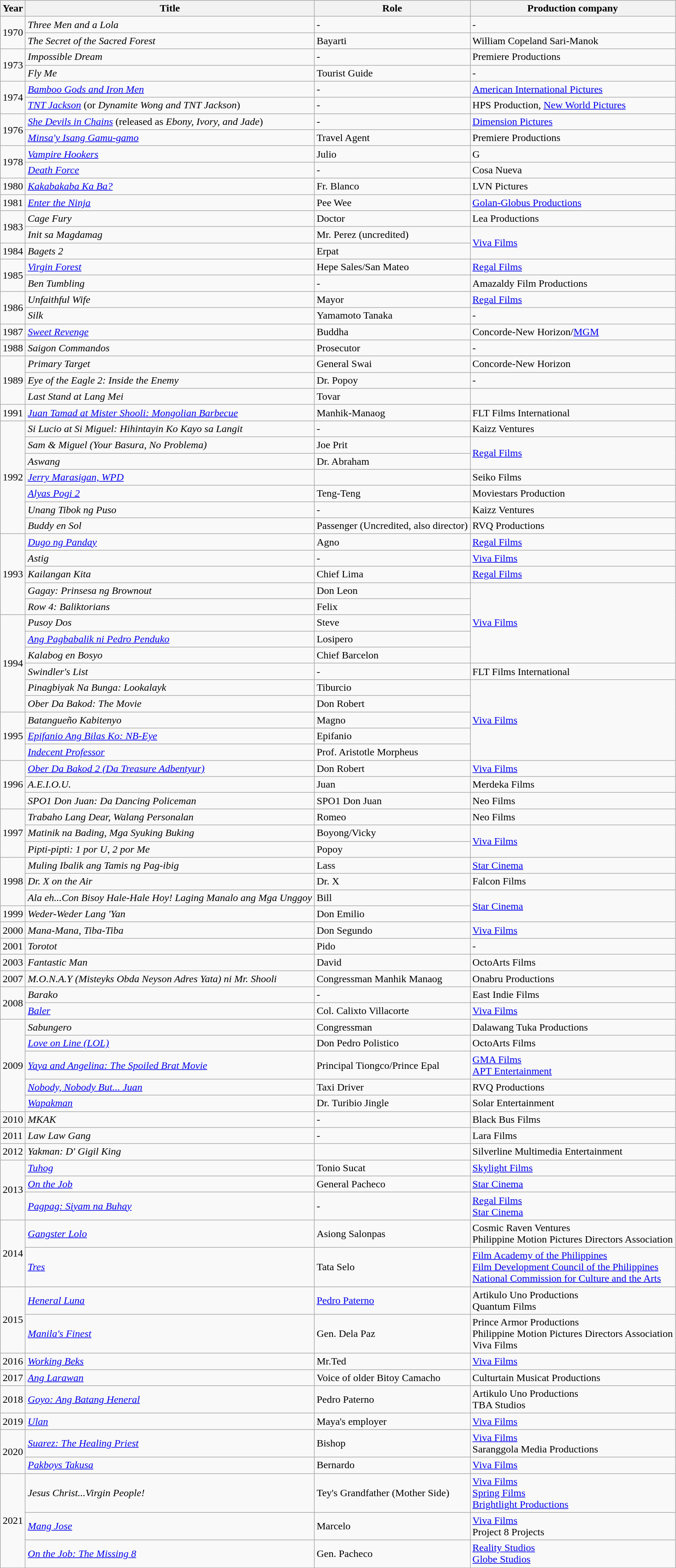<table class="wikitable sortable">
<tr>
<th>Year</th>
<th>Title</th>
<th>Role</th>
<th>Production company</th>
</tr>
<tr>
<td rowspan="2">1970</td>
<td><em>Three Men and a Lola</em></td>
<td>-</td>
<td>-</td>
</tr>
<tr>
<td><em>The Secret of the Sacred Forest</em></td>
<td>Bayarti</td>
<td>William Copeland Sari-Manok</td>
</tr>
<tr>
<td rowspan="2">1973</td>
<td><em>Impossible Dream</em></td>
<td>-</td>
<td>Premiere Productions</td>
</tr>
<tr>
<td><em>Fly Me</em></td>
<td>Tourist Guide</td>
<td>-</td>
</tr>
<tr>
<td rowspan="2">1974</td>
<td><em><a href='#'>Bamboo Gods and Iron Men</a></em></td>
<td>-</td>
<td><a href='#'>American International Pictures</a></td>
</tr>
<tr>
<td><em><a href='#'>TNT Jackson</a></em> (or <em>Dynamite Wong and TNT Jackson</em>)</td>
<td>-</td>
<td>HPS Production, <a href='#'>New World Pictures</a></td>
</tr>
<tr>
<td rowspan="2">1976</td>
<td><em><a href='#'>She Devils in Chains</a></em> (released as <em>Ebony, Ivory, and Jade</em>)</td>
<td>-</td>
<td><a href='#'>Dimension Pictures</a></td>
</tr>
<tr>
<td><em><a href='#'>Minsa'y Isang Gamu-gamo</a></em></td>
<td>Travel Agent</td>
<td>Premiere Productions</td>
</tr>
<tr>
<td rowspan="2">1978</td>
<td><em><a href='#'>Vampire Hookers</a></em></td>
<td>Julio</td>
<td>G</td>
</tr>
<tr>
<td><em><a href='#'>Death Force</a></em></td>
<td>-</td>
<td>Cosa Nueva</td>
</tr>
<tr>
<td>1980</td>
<td><em><a href='#'>Kakabakaba Ka Ba?</a></em></td>
<td>Fr. Blanco</td>
<td>LVN Pictures</td>
</tr>
<tr>
<td>1981</td>
<td><em><a href='#'>Enter the Ninja</a></em></td>
<td>Pee Wee</td>
<td><a href='#'>Golan-Globus Productions</a></td>
</tr>
<tr>
<td rowspan="2">1983</td>
<td><em>Cage Fury</em></td>
<td>Doctor</td>
<td>Lea Productions</td>
</tr>
<tr>
<td><em>Init sa Magdamag</em></td>
<td>Mr. Perez (uncredited)</td>
<td rowspan="2"><a href='#'>Viva Films</a></td>
</tr>
<tr>
<td>1984</td>
<td><em>Bagets 2</em></td>
<td>Erpat</td>
</tr>
<tr>
<td rowspan="2">1985</td>
<td><em><a href='#'>Virgin Forest</a></em></td>
<td>Hepe Sales/San Mateo</td>
<td><a href='#'>Regal Films</a></td>
</tr>
<tr>
<td><em>Ben Tumbling</em></td>
<td>-</td>
<td>Amazaldy Film Productions</td>
</tr>
<tr>
<td rowspan="2">1986</td>
<td><em>Unfaithful Wife</em></td>
<td>Mayor</td>
<td><a href='#'>Regal Films</a></td>
</tr>
<tr>
<td><em>Silk</em></td>
<td>Yamamoto Tanaka</td>
<td>-</td>
</tr>
<tr>
<td>1987</td>
<td><em><a href='#'>Sweet Revenge</a></em></td>
<td>Buddha</td>
<td>Concorde-New Horizon/<a href='#'>MGM</a></td>
</tr>
<tr>
<td>1988</td>
<td><em>Saigon Commandos</em></td>
<td>Prosecutor</td>
<td>-</td>
</tr>
<tr>
<td rowspan="3">1989</td>
<td><em>Primary Target</em></td>
<td>General Swai</td>
<td>Concorde-New Horizon</td>
</tr>
<tr>
<td><em>Eye of the Eagle 2: Inside the Enemy</em></td>
<td>Dr. Popoy</td>
<td>-</td>
</tr>
<tr>
<td><em>Last Stand at Lang Mei</em></td>
<td>Tovar</td>
<td></td>
</tr>
<tr>
<td>1991</td>
<td><em><a href='#'>Juan Tamad at Mister Shooli: Mongolian Barbecue</a></em></td>
<td>Manhik-Manaog</td>
<td>FLT Films International</td>
</tr>
<tr>
<td rowspan="7">1992</td>
<td><em>Si Lucio at Si Miguel: Hihintayin Ko Kayo sa Langit</em></td>
<td>-</td>
<td>Kaizz Ventures</td>
</tr>
<tr>
<td><em>Sam & Miguel (Your Basura, No Problema)</em></td>
<td>Joe Prit</td>
<td rowspan="2"><a href='#'>Regal Films</a></td>
</tr>
<tr>
<td><em>Aswang</em></td>
<td>Dr. Abraham</td>
</tr>
<tr>
<td><em><a href='#'>Jerry Marasigan, WPD</a></em></td>
<td></td>
<td>Seiko Films</td>
</tr>
<tr>
<td><em><a href='#'>Alyas Pogi 2</a></em></td>
<td>Teng-Teng</td>
<td>Moviestars Production</td>
</tr>
<tr>
<td><em>Unang Tibok ng Puso</em></td>
<td>-</td>
<td>Kaizz Ventures</td>
</tr>
<tr>
<td><em>Buddy en Sol</em></td>
<td>Passenger (Uncredited, also director)</td>
<td>RVQ Productions</td>
</tr>
<tr>
<td rowspan="5">1993</td>
<td><em><a href='#'>Dugo ng Panday</a></em></td>
<td>Agno</td>
<td><a href='#'>Regal Films</a></td>
</tr>
<tr>
<td><em>Astig</em></td>
<td>-</td>
<td><a href='#'>Viva Films</a></td>
</tr>
<tr>
<td><em>Kailangan Kita</em></td>
<td>Chief Lima</td>
<td><a href='#'>Regal Films</a></td>
</tr>
<tr>
<td><em>Gagay: Prinsesa ng Brownout</em></td>
<td>Don Leon</td>
<td rowspan="5"><a href='#'>Viva Films</a></td>
</tr>
<tr>
<td><em>Row 4: Baliktorians</em></td>
<td>Felix</td>
</tr>
<tr>
<td rowspan="6">1994</td>
<td><em>Pusoy Dos</em></td>
<td>Steve</td>
</tr>
<tr>
<td><em><a href='#'>Ang Pagbabalik ni Pedro Penduko</a></em></td>
<td>Losipero</td>
</tr>
<tr>
<td><em>Kalabog en Bosyo</em></td>
<td>Chief Barcelon</td>
</tr>
<tr>
<td><em>Swindler's List</em></td>
<td>-</td>
<td>FLT Films International</td>
</tr>
<tr>
<td><em>Pinagbiyak Na Bunga: Lookalayk</em></td>
<td>Tiburcio</td>
<td rowspan="5"><a href='#'>Viva Films</a></td>
</tr>
<tr>
<td><em>Ober Da Bakod: The Movie</em></td>
<td>Don Robert</td>
</tr>
<tr>
<td rowspan="3">1995</td>
<td><em>Batangueño Kabitenyo</em></td>
<td>Magno</td>
</tr>
<tr>
<td><em><a href='#'>Epifanio Ang Bilas Ko: NB-Eye</a></em></td>
<td>Epifanio</td>
</tr>
<tr>
<td><em><a href='#'>Indecent Professor</a></em></td>
<td>Prof. Aristotle Morpheus</td>
</tr>
<tr>
<td rowspan="3">1996</td>
<td><em><a href='#'>Ober Da Bakod 2 (Da Treasure Adbentyur)</a></em></td>
<td>Don Robert</td>
<td><a href='#'>Viva Films</a></td>
</tr>
<tr>
<td><em>A.E.I.O.U.</em></td>
<td>Juan</td>
<td>Merdeka Films</td>
</tr>
<tr>
<td><em>SPO1 Don Juan: Da Dancing Policeman</em></td>
<td>SPO1 Don Juan</td>
<td>Neo Films</td>
</tr>
<tr>
<td rowspan="3">1997</td>
<td><em>Trabaho Lang Dear, Walang Personalan</em></td>
<td>Romeo</td>
<td>Neo Films</td>
</tr>
<tr>
<td><em>Matinik na Bading, Mga Syuking Buking</em></td>
<td>Boyong/Vicky</td>
<td rowspan="2"><a href='#'>Viva Films</a></td>
</tr>
<tr>
<td><em>Pipti-pipti: 1 por U, 2 por Me</em></td>
<td>Popoy</td>
</tr>
<tr>
<td rowspan="3">1998</td>
<td><em>Muling Ibalik ang Tamis ng Pag-ibig</em></td>
<td>Lass</td>
<td><a href='#'>Star Cinema</a></td>
</tr>
<tr>
<td><em>Dr. X on the Air</em></td>
<td>Dr. X</td>
<td>Falcon Films</td>
</tr>
<tr>
<td><em>Ala eh...Con Bisoy Hale-Hale Hoy! Laging Manalo ang Mga Unggoy</em></td>
<td>Bill</td>
<td rowspan="2"><a href='#'>Star Cinema</a></td>
</tr>
<tr>
<td>1999</td>
<td><em>Weder-Weder Lang 'Yan</em></td>
<td>Don Emilio</td>
</tr>
<tr>
<td>2000</td>
<td><em>Mana-Mana, Tiba-Tiba</em></td>
<td>Don Segundo</td>
<td><a href='#'>Viva Films</a></td>
</tr>
<tr>
<td>2001</td>
<td><em>Torotot</em></td>
<td>Pido</td>
<td>-</td>
</tr>
<tr>
<td>2003</td>
<td><em>Fantastic Man</em></td>
<td>David</td>
<td>OctoArts Films</td>
</tr>
<tr>
<td>2007</td>
<td><em>M.O.N.A.Y (Misteyks Obda Neyson Adres Yata) ni Mr. Shooli</em></td>
<td>Congressman Manhik Manaog</td>
<td>Onabru Productions</td>
</tr>
<tr>
<td rowspan="2">2008</td>
<td><em>Barako</em></td>
<td>-</td>
<td>East Indie Films</td>
</tr>
<tr>
<td><em><a href='#'>Baler</a></em></td>
<td>Col. Calixto Villacorte</td>
<td><a href='#'>Viva Films</a></td>
</tr>
<tr>
<td rowspan="5">2009</td>
<td><em>Sabungero</em></td>
<td>Congressman</td>
<td>Dalawang Tuka Productions</td>
</tr>
<tr>
<td><em><a href='#'>Love on Line (LOL)</a></em></td>
<td>Don Pedro Polistico</td>
<td>OctoArts Films</td>
</tr>
<tr>
<td><em><a href='#'>Yaya and Angelina: The Spoiled Brat Movie</a></em></td>
<td>Principal Tiongco/Prince Epal</td>
<td><a href='#'>GMA Films</a><br><a href='#'>APT Entertainment</a></td>
</tr>
<tr>
<td><em><a href='#'>Nobody, Nobody But... Juan</a></em></td>
<td>Taxi Driver</td>
<td>RVQ Productions</td>
</tr>
<tr>
<td><em><a href='#'>Wapakman</a></em></td>
<td>Dr. Turibio Jingle</td>
<td>Solar Entertainment</td>
</tr>
<tr>
<td>2010</td>
<td><em>MKAK</em></td>
<td>-</td>
<td>Black Bus Films</td>
</tr>
<tr>
<td>2011</td>
<td><em>Law Law Gang</em></td>
<td>-</td>
<td>Lara Films</td>
</tr>
<tr>
<td>2012</td>
<td><em>Yakman: D' Gigil King</em></td>
<td></td>
<td>Silverline Multimedia Entertainment</td>
</tr>
<tr>
<td rowspan="3">2013</td>
<td><em><a href='#'>Tuhog</a></em></td>
<td>Tonio Sucat</td>
<td><a href='#'>Skylight Films</a></td>
</tr>
<tr>
<td><em><a href='#'>On the Job</a></em></td>
<td>General Pacheco</td>
<td><a href='#'>Star Cinema</a></td>
</tr>
<tr>
<td><em><a href='#'>Pagpag: Siyam na Buhay</a></em></td>
<td>-</td>
<td><a href='#'>Regal Films</a><br><a href='#'>Star Cinema</a></td>
</tr>
<tr>
<td rowspan="2">2014</td>
<td><em><a href='#'>Gangster Lolo</a></em></td>
<td>Asiong Salonpas</td>
<td>Cosmic Raven Ventures<br>Philippine Motion Pictures Directors Association </td>
</tr>
<tr>
<td><em><a href='#'>Tres</a></em></td>
<td>Tata Selo</td>
<td><a href='#'>Film Academy of the Philippines</a><br><a href='#'>Film Development Council of the Philippines</a><br><a href='#'>National Commission for Culture and the Arts</a> </td>
</tr>
<tr>
<td rowspan="2">2015</td>
<td><em><a href='#'>Heneral Luna</a></em></td>
<td><a href='#'>Pedro Paterno</a></td>
<td>Artikulo Uno Productions<br>Quantum Films</td>
</tr>
<tr>
<td><em><a href='#'>Manila's Finest</a></em></td>
<td>Gen. Dela Paz</td>
<td>Prince Armor Productions<br>Philippine Motion Pictures Directors Association<br>Viva Films</td>
</tr>
<tr>
<td>2016</td>
<td><em><a href='#'>Working Beks</a></em></td>
<td>Mr.Ted</td>
<td><a href='#'>Viva Films</a></td>
</tr>
<tr>
<td>2017</td>
<td><em><a href='#'>Ang Larawan</a></em></td>
<td>Voice of older Bitoy Camacho</td>
<td>Culturtain Musicat Productions</td>
</tr>
<tr>
<td>2018</td>
<td><em><a href='#'>Goyo: Ang Batang Heneral</a></em></td>
<td>Pedro Paterno</td>
<td>Artikulo Uno Productions<br>TBA Studios</td>
</tr>
<tr>
<td>2019</td>
<td><em><a href='#'>Ulan</a></em></td>
<td>Maya's employer</td>
<td><a href='#'>Viva Films</a></td>
</tr>
<tr>
<td rowspan="2">2020</td>
<td><em><a href='#'>Suarez: The Healing Priest</a></em></td>
<td>Bishop</td>
<td><a href='#'>Viva Films</a><br>Saranggola Media Productions</td>
</tr>
<tr>
<td><em><a href='#'>Pakboys Takusa</a></em></td>
<td>Bernardo</td>
<td><a href='#'>Viva Films</a></td>
</tr>
<tr>
<td rowspan="3">2021</td>
<td><em>Jesus Christ...Virgin People!</em></td>
<td>Tey's Grandfather (Mother Side)</td>
<td><a href='#'>Viva Films</a><br><a href='#'>Spring Films</a><br><a href='#'>Brightlight Productions</a></td>
</tr>
<tr>
<td><em><a href='#'>Mang Jose</a></em></td>
<td>Marcelo</td>
<td><a href='#'>Viva Films</a><br>Project 8 Projects</td>
</tr>
<tr>
<td><em><a href='#'>On the Job: The Missing 8</a></em></td>
<td>Gen. Pacheco</td>
<td><a href='#'>Reality Studios</a><br><a href='#'>Globe Studios</a></td>
</tr>
</table>
